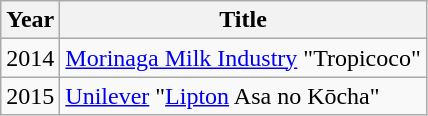<table class="wikitable">
<tr>
<th>Year</th>
<th>Title</th>
</tr>
<tr>
<td>2014</td>
<td><a href='#'>Morinaga Milk Industry</a> "Tropicoco"</td>
</tr>
<tr>
<td>2015</td>
<td><a href='#'>Unilever</a> "<a href='#'>Lipton</a> Asa no Kōcha"</td>
</tr>
</table>
